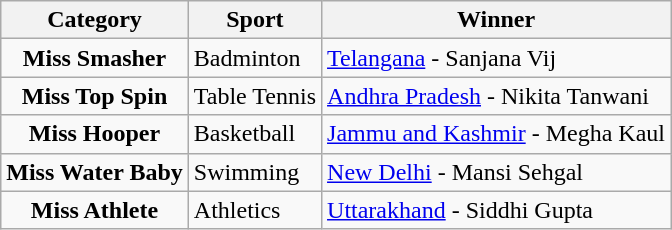<table class="wikitable">
<tr>
<th>Category</th>
<th>Sport</th>
<th>Winner</th>
</tr>
<tr>
<td style="text-align:center"><strong>Miss Smasher</strong></td>
<td>Badminton</td>
<td><a href='#'>Telangana</a> - Sanjana Vij</td>
</tr>
<tr>
<td style="text-align:center"><strong>Miss Top Spin</strong></td>
<td>Table Tennis</td>
<td><a href='#'>Andhra Pradesh</a> - Nikita Tanwani</td>
</tr>
<tr>
<td style="text-align:center"><strong>Miss Hooper</strong></td>
<td>Basketball</td>
<td><a href='#'>Jammu and Kashmir</a> - Megha Kaul</td>
</tr>
<tr>
<td style="text-align:center"><strong>Miss Water Baby</strong></td>
<td>Swimming</td>
<td><a href='#'>New Delhi</a> - Mansi Sehgal</td>
</tr>
<tr>
<td style="text-align:center"><strong>Miss Athlete</strong></td>
<td>Athletics</td>
<td><a href='#'>Uttarakhand</a> - Siddhi Gupta</td>
</tr>
</table>
